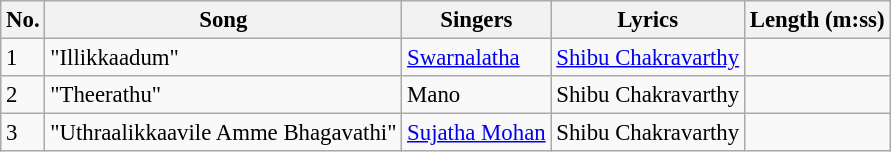<table class="wikitable" style="font-size:95%;">
<tr>
<th>No.</th>
<th>Song</th>
<th>Singers</th>
<th>Lyrics</th>
<th>Length (m:ss)</th>
</tr>
<tr>
<td>1</td>
<td>"Illikkaadum"</td>
<td><a href='#'>Swarnalatha</a></td>
<td><a href='#'>Shibu Chakravarthy</a></td>
<td></td>
</tr>
<tr>
<td>2</td>
<td>"Theerathu"</td>
<td>Mano</td>
<td>Shibu Chakravarthy</td>
<td></td>
</tr>
<tr>
<td>3</td>
<td>"Uthraalikkaavile Amme Bhagavathi"</td>
<td><a href='#'>Sujatha Mohan</a></td>
<td>Shibu Chakravarthy</td>
<td></td>
</tr>
</table>
